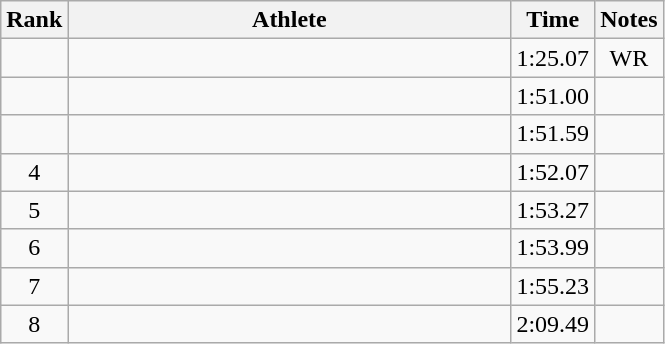<table class="wikitable" style="text-align:center">
<tr>
<th>Rank</th>
<th Style="width:18em">Athlete</th>
<th>Time</th>
<th>Notes</th>
</tr>
<tr>
<td></td>
<td style="text-align:left"></td>
<td>1:25.07</td>
<td>WR</td>
</tr>
<tr>
<td></td>
<td style="text-align:left"></td>
<td>1:51.00</td>
<td></td>
</tr>
<tr>
<td></td>
<td style="text-align:left"></td>
<td>1:51.59</td>
<td></td>
</tr>
<tr>
<td>4</td>
<td style="text-align:left"></td>
<td>1:52.07</td>
<td></td>
</tr>
<tr>
<td>5</td>
<td style="text-align:left"></td>
<td>1:53.27</td>
<td></td>
</tr>
<tr>
<td>6</td>
<td style="text-align:left"></td>
<td>1:53.99</td>
<td></td>
</tr>
<tr>
<td>7</td>
<td style="text-align:left"></td>
<td>1:55.23</td>
<td></td>
</tr>
<tr>
<td>8</td>
<td style="text-align:left"></td>
<td>2:09.49</td>
<td></td>
</tr>
</table>
